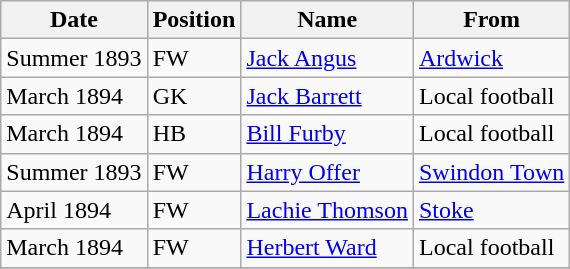<table class="wikitable">
<tr>
<th>Date</th>
<th>Position</th>
<th>Name</th>
<th>From</th>
</tr>
<tr>
<td>Summer 1893</td>
<td>FW</td>
<td><a href='#'>Jack Angus</a></td>
<td><a href='#'>Ardwick</a></td>
</tr>
<tr>
<td>March 1894</td>
<td>GK</td>
<td><a href='#'>Jack Barrett</a></td>
<td>Local football</td>
</tr>
<tr>
<td>March 1894</td>
<td>HB</td>
<td><a href='#'>Bill Furby</a></td>
<td>Local football</td>
</tr>
<tr>
<td>Summer 1893</td>
<td>FW</td>
<td><a href='#'>Harry Offer</a></td>
<td><a href='#'>Swindon Town</a></td>
</tr>
<tr>
<td>April 1894</td>
<td>FW</td>
<td><a href='#'>Lachie Thomson</a></td>
<td><a href='#'>Stoke</a></td>
</tr>
<tr>
<td>March 1894</td>
<td>FW</td>
<td><a href='#'>Herbert Ward</a></td>
<td>Local football</td>
</tr>
<tr>
</tr>
</table>
